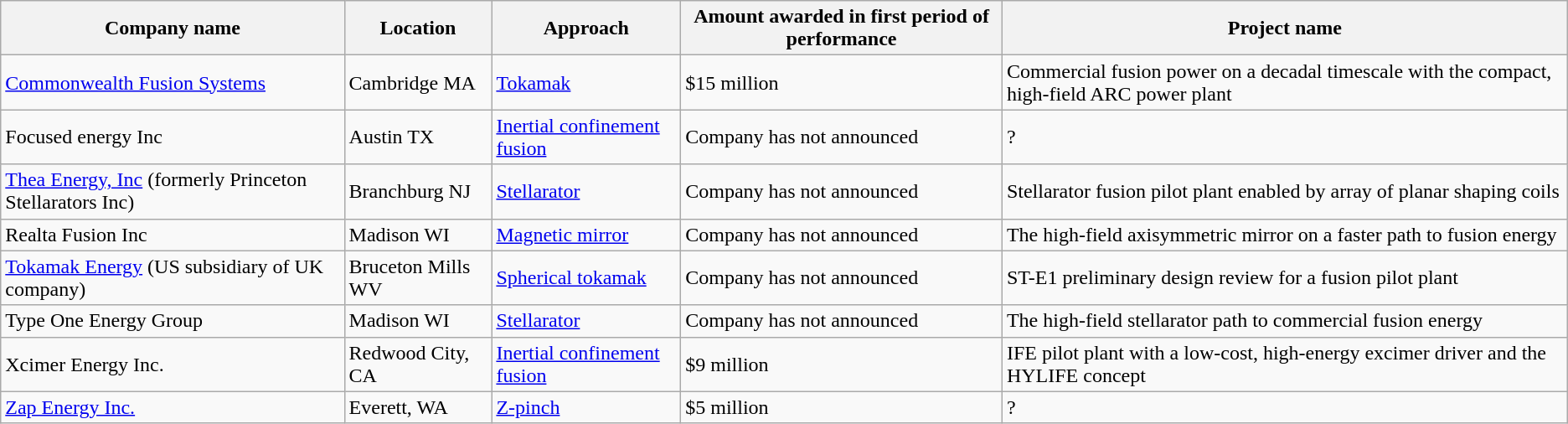<table class="wikitable">
<tr>
<th>Company name</th>
<th>Location</th>
<th>Approach</th>
<th>Amount awarded in first period of performance</th>
<th>Project name</th>
</tr>
<tr>
<td><a href='#'>Commonwealth Fusion Systems</a></td>
<td>Cambridge MA</td>
<td><a href='#'>Tokamak</a></td>
<td>$15 million</td>
<td>Commercial fusion power on a decadal timescale with the compact, high-field ARC power plant</td>
</tr>
<tr>
<td>Focused energy Inc</td>
<td>Austin TX</td>
<td><a href='#'>Inertial confinement fusion</a></td>
<td>Company has not announced</td>
<td>?</td>
</tr>
<tr>
<td><a href='#'>Thea Energy, Inc</a> (formerly Princeton Stellarators Inc)</td>
<td>Branchburg NJ</td>
<td><a href='#'>Stellarator</a></td>
<td>Company has not announced</td>
<td>Stellarator fusion pilot plant enabled by array of planar shaping coils</td>
</tr>
<tr>
<td>Realta Fusion Inc</td>
<td>Madison WI</td>
<td><a href='#'>Magnetic mirror</a></td>
<td>Company has not announced</td>
<td>The high-field axisymmetric mirror on a faster path to fusion energy</td>
</tr>
<tr>
<td><a href='#'>Tokamak Energy</a> (US subsidiary of UK company)</td>
<td>Bruceton Mills WV</td>
<td><a href='#'>Spherical tokamak</a></td>
<td>Company has not announced</td>
<td>ST-E1 preliminary design review for a fusion pilot plant</td>
</tr>
<tr>
<td>Type One Energy Group</td>
<td>Madison WI</td>
<td><a href='#'>Stellarator</a></td>
<td>Company has not announced</td>
<td>The high-field stellarator path to commercial fusion energy</td>
</tr>
<tr>
<td>Xcimer Energy Inc.</td>
<td>Redwood City, CA</td>
<td><a href='#'>Inertial confinement fusion</a></td>
<td>$9 million</td>
<td>IFE pilot plant with a low-cost, high-energy excimer driver and the HYLIFE concept</td>
</tr>
<tr>
<td><a href='#'>Zap Energy Inc.</a></td>
<td>Everett, WA</td>
<td><a href='#'>Z-pinch</a></td>
<td>$5 million</td>
<td>?</td>
</tr>
</table>
